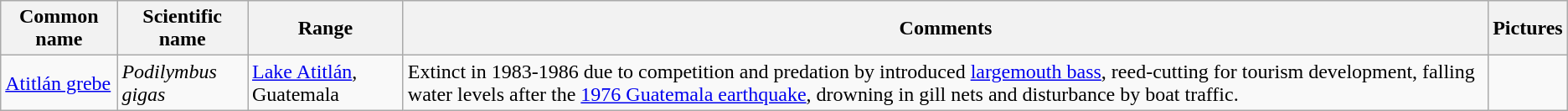<table class="wikitable sortable">
<tr>
<th>Common name</th>
<th>Scientific name</th>
<th>Range</th>
<th class="unsortable">Comments</th>
<th class="unsortable">Pictures</th>
</tr>
<tr>
<td><a href='#'>Atitlán grebe</a></td>
<td><em>Podilymbus gigas</em></td>
<td><a href='#'>Lake Atitlán</a>, Guatemala</td>
<td>Extinct in 1983-1986 due to competition and predation by introduced <a href='#'>largemouth bass</a>, reed-cutting for tourism development, falling water levels after the <a href='#'>1976 Guatemala earthquake</a>, drowning in gill nets and disturbance by boat traffic.</td>
<td></td>
</tr>
</table>
